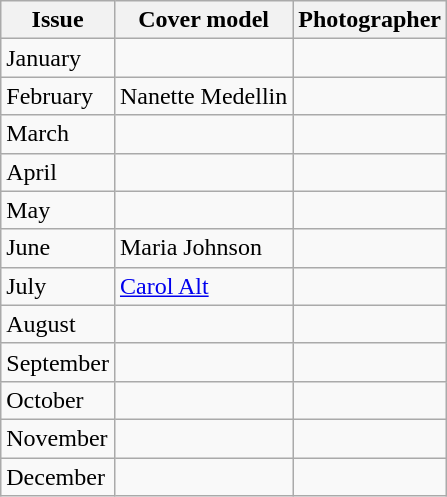<table class="wikitable">
<tr>
<th>Issue</th>
<th>Cover model</th>
<th>Photographer</th>
</tr>
<tr>
<td>January</td>
<td></td>
<td></td>
</tr>
<tr>
<td>February</td>
<td>Nanette Medellin</td>
<td></td>
</tr>
<tr>
<td>March</td>
<td></td>
<td></td>
</tr>
<tr>
<td>April</td>
<td></td>
<td></td>
</tr>
<tr>
<td>May</td>
<td></td>
<td></td>
</tr>
<tr>
<td>June</td>
<td>Maria Johnson</td>
<td></td>
</tr>
<tr>
<td>July</td>
<td><a href='#'>Carol Alt</a></td>
<td></td>
</tr>
<tr>
<td>August</td>
<td></td>
<td></td>
</tr>
<tr>
<td>September</td>
<td></td>
<td></td>
</tr>
<tr>
<td>October</td>
<td></td>
<td></td>
</tr>
<tr>
<td>November</td>
<td></td>
<td></td>
</tr>
<tr>
<td>December</td>
<td></td>
<td></td>
</tr>
</table>
